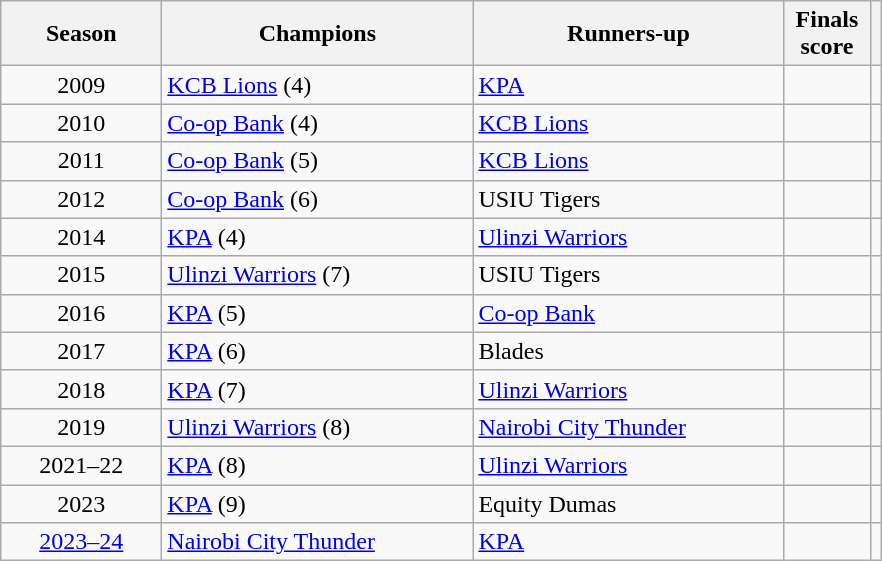<table class="wikitable sortable">
<tr>
<th width=100>Season</th>
<th width=200>Champions</th>
<th width=200>Runners-up</th>
<th width=50>Finals score</th>
<th class=unsortable></th>
</tr>
<tr>
<td align="center">2009</td>
<td><a href='#'>KCB Lions</a> (4)</td>
<td><a href='#'>KPA</a></td>
<td></td>
<td></td>
</tr>
<tr>
<td align="center">2010</td>
<td><a href='#'>Co-op Bank</a> (4)</td>
<td><a href='#'>KCB Lions</a></td>
<td></td>
<td align="center"></td>
</tr>
<tr>
<td align="center">2011</td>
<td><a href='#'>Co-op Bank</a> (5)</td>
<td><a href='#'>KCB Lions</a></td>
<td></td>
<td align="center"></td>
</tr>
<tr>
<td align="center">2012</td>
<td><a href='#'>Co-op Bank</a> (6)</td>
<td>USIU Tigers</td>
<td></td>
<td></td>
</tr>
<tr>
<td align="center">2014</td>
<td><a href='#'>KPA</a> (4)</td>
<td><a href='#'>Ulinzi Warriors</a></td>
<td></td>
<td align="center"></td>
</tr>
<tr>
<td align="center">2015</td>
<td><a href='#'>Ulinzi Warriors</a> (7)</td>
<td>USIU Tigers</td>
<td></td>
<td align="center"></td>
</tr>
<tr>
<td align="center">2016</td>
<td><a href='#'>KPA</a> (5)</td>
<td><a href='#'>Co-op Bank</a></td>
<td></td>
<td align="center"></td>
</tr>
<tr>
<td align="center">2017</td>
<td><a href='#'>KPA</a> (6)</td>
<td>Blades</td>
<td></td>
<td align="center"></td>
</tr>
<tr>
<td align="center">2018</td>
<td><a href='#'>KPA</a> (7)</td>
<td><a href='#'>Ulinzi Warriors</a></td>
<td></td>
<td align="center"></td>
</tr>
<tr>
<td align="center">2019</td>
<td><a href='#'>Ulinzi Warriors</a> (8)</td>
<td><a href='#'>Nairobi City Thunder</a></td>
<td></td>
<td align="center"></td>
</tr>
<tr>
<td align="center">2021–22</td>
<td><a href='#'>KPA</a> (8)</td>
<td><a href='#'>Ulinzi Warriors</a></td>
<td></td>
<td align="center"></td>
</tr>
<tr>
<td align="center">2023</td>
<td><a href='#'>KPA</a> (9)</td>
<td>Equity Dumas</td>
<td></td>
<td align="center"></td>
</tr>
<tr>
<td align="center"><a href='#'>2023–24</a></td>
<td><a href='#'>Nairobi City Thunder</a></td>
<td><a href='#'>KPA</a></td>
<td></td>
<td align="center"></td>
</tr>
</table>
